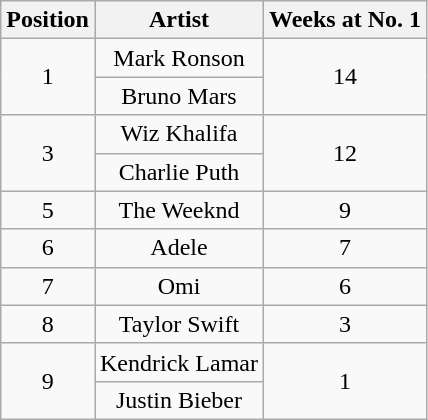<table class="wikitable plainrowheaders" style="text-align:center;">
<tr>
<th>Position</th>
<th>Artist</th>
<th>Weeks at No. 1</th>
</tr>
<tr>
<td rowspan=2>1</td>
<td>Mark Ronson</td>
<td rowspan=2>14</td>
</tr>
<tr>
<td>Bruno Mars</td>
</tr>
<tr>
<td rowspan=2>3</td>
<td>Wiz Khalifa</td>
<td rowspan=2>12</td>
</tr>
<tr>
<td>Charlie Puth</td>
</tr>
<tr>
<td>5</td>
<td>The Weeknd</td>
<td>9</td>
</tr>
<tr>
<td>6</td>
<td>Adele</td>
<td>7</td>
</tr>
<tr>
<td>7</td>
<td>Omi</td>
<td>6</td>
</tr>
<tr>
<td>8</td>
<td>Taylor Swift</td>
<td>3</td>
</tr>
<tr>
<td rowspan=2>9</td>
<td>Kendrick Lamar</td>
<td rowspan=2>1</td>
</tr>
<tr>
<td>Justin Bieber</td>
</tr>
</table>
